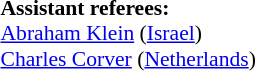<table width=50% style="font-size: 90%">
<tr>
<td><br><strong>Assistant referees:</strong>
<br><a href='#'>Abraham Klein</a> (<a href='#'>Israel</a>)
<br><a href='#'>Charles Corver</a> (<a href='#'>Netherlands</a>)</td>
</tr>
</table>
